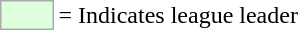<table>
<tr>
<td style="background:#DDFFDD; border:1px solid #aaa; width:2em;"></td>
<td>= Indicates league leader</td>
</tr>
</table>
